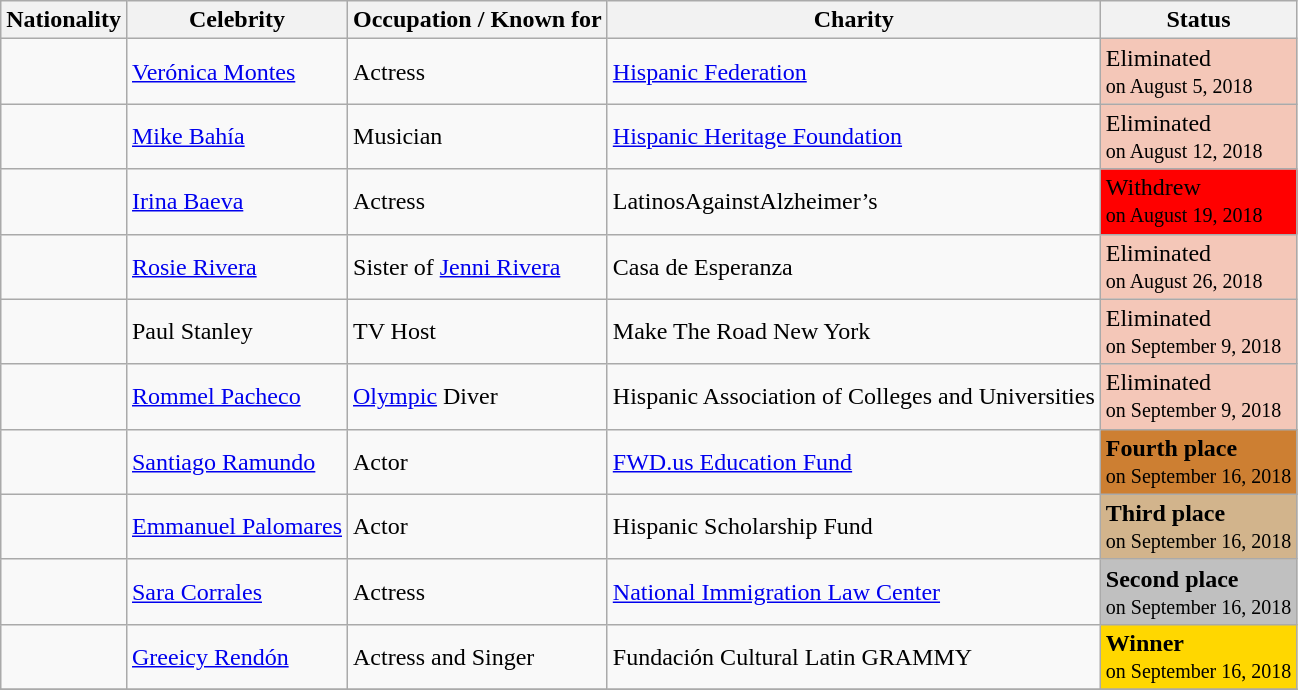<table class="wikitable">
<tr>
<th>Nationality</th>
<th>Celebrity</th>
<th>Occupation / Known for</th>
<th>Charity</th>
<th>Status</th>
</tr>
<tr>
<td></td>
<td><a href='#'>Verónica Montes</a></td>
<td>Actress</td>
<td><a href='#'>Hispanic Federation</a></td>
<td style="background:#f4c7b8;"><div>Eliminated<br><small>on August 5, 2018</small></div></td>
</tr>
<tr>
<td></td>
<td><a href='#'>Mike Bahía</a></td>
<td>Musician</td>
<td><a href='#'>Hispanic Heritage Foundation</a></td>
<td style="background:#f4c7b8;"><div>Eliminated<br><small>on August 12, 2018</small></div></td>
</tr>
<tr>
<td></td>
<td><a href='#'>Irina Baeva</a></td>
<td>Actress</td>
<td>LatinosAgainstAlzheimer’s</td>
<td style="background:red;"><div>Withdrew<br><small>on August 19, 2018</small></div></td>
</tr>
<tr>
<td></td>
<td><a href='#'>Rosie Rivera</a></td>
<td>Sister of <a href='#'>Jenni Rivera</a></td>
<td>Casa de Esperanza</td>
<td style="background:#f4c7b8;"><div>Eliminated<br><small>on August 26, 2018</small></div></td>
</tr>
<tr>
<td></td>
<td>Paul Stanley</td>
<td>TV Host</td>
<td>Make The Road New York</td>
<td style="background:#f4c7b8;"><div>Eliminated<br><small>on September 9, 2018</small></div></td>
</tr>
<tr>
<td></td>
<td><a href='#'>Rommel Pacheco</a></td>
<td><a href='#'>Olympic</a> Diver</td>
<td>Hispanic Association of Colleges and Universities</td>
<td style="background:#f4c7b8;"><div>Eliminated<br><small>on September 9, 2018</small></div></td>
</tr>
<tr>
<td></td>
<td><a href='#'>Santiago Ramundo</a></td>
<td>Actor</td>
<td><a href='#'>FWD.us Education Fund</a></td>
<td style="background:#cd7f32;"><div><strong>Fourth place</strong><br><small>on September 16, 2018</small></div></td>
</tr>
<tr>
<td></td>
<td><a href='#'>Emmanuel Palomares</a></td>
<td>Actor</td>
<td>Hispanic Scholarship Fund</td>
<td style="background:tan;"><div><strong>Third place</strong><br><small>on September 16, 2018</small></div></td>
</tr>
<tr>
<td></td>
<td><a href='#'>Sara Corrales</a></td>
<td>Actress</td>
<td><a href='#'>National Immigration Law Center</a></td>
<td style="background:silver;"><div><strong>Second place</strong><br><small>on September 16, 2018</small></div></td>
</tr>
<tr>
<td></td>
<td><a href='#'>Greeicy Rendón</a></td>
<td>Actress and Singer</td>
<td>Fundación Cultural Latin GRAMMY</td>
<td style="background:gold;"><div><strong>Winner</strong><br><small>on September 16, 2018</small></div></td>
</tr>
<tr>
</tr>
</table>
